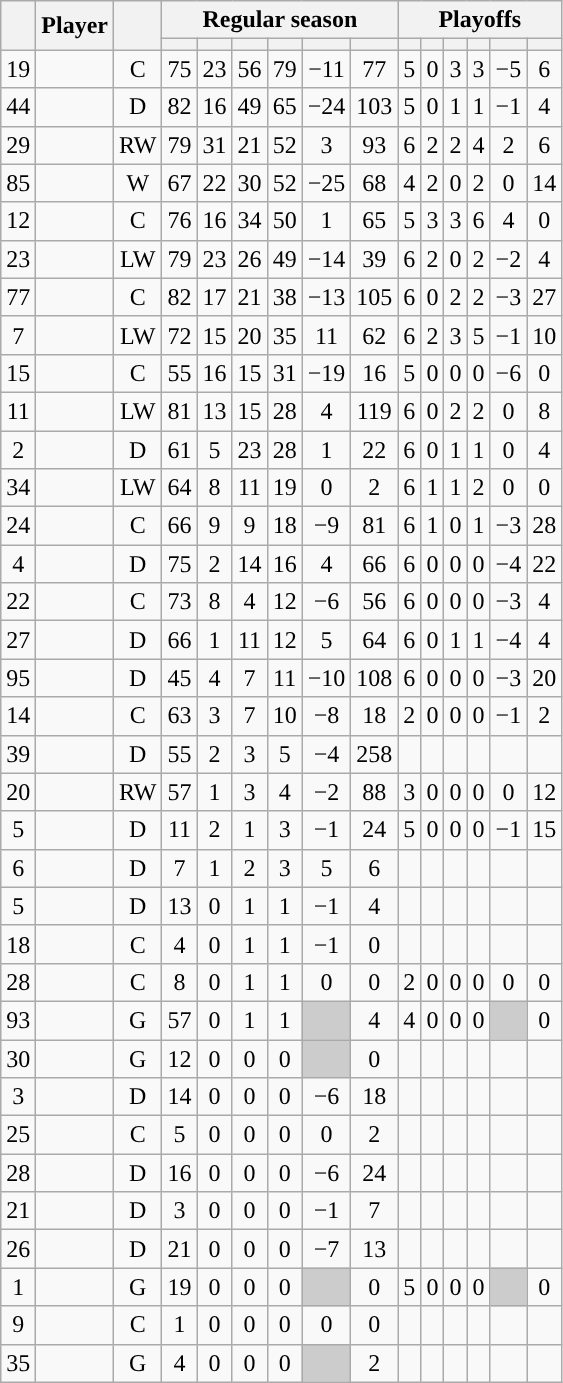<table class="wikitable sortable plainrowheaders" style="text-align:center;">
<tr>
<th scope="col" data-sort-type="number" rowspan="2"></th>
<th scope="col" rowspan="2">Player</th>
<th scope="col" rowspan="2"></th>
<th scope=colgroup colspan=6>Regular season</th>
<th scope=colgroup colspan=6>Playoffs</th>
</tr>
<tr>
<th scope="col" data-sort-type="number"></th>
<th scope="col" data-sort-type="number"></th>
<th scope="col" data-sort-type="number"></th>
<th scope="col" data-sort-type="number"></th>
<th scope="col" data-sort-type="number"></th>
<th scope="col" data-sort-type="number"></th>
<th scope="col" data-sort-type="number"></th>
<th scope="col" data-sort-type="number"></th>
<th scope="col" data-sort-type="number"></th>
<th scope="col" data-sort-type="number"></th>
<th scope="col" data-sort-type="number"></th>
<th scope="col" data-sort-type="number"></th>
</tr>
<tr>
<td scope="row">19</td>
<td align="left"></td>
<td>C</td>
<td>75</td>
<td>23</td>
<td>56</td>
<td>79</td>
<td>−11</td>
<td>77</td>
<td>5</td>
<td>0</td>
<td>3</td>
<td>3</td>
<td>−5</td>
<td>6</td>
</tr>
<tr>
<td scope="row">44</td>
<td align="left"></td>
<td>D</td>
<td>82</td>
<td>16</td>
<td>49</td>
<td>65</td>
<td>−24</td>
<td>103</td>
<td>5</td>
<td>0</td>
<td>1</td>
<td>1</td>
<td>−1</td>
<td>4</td>
</tr>
<tr>
<td scope="row">29</td>
<td align="left"></td>
<td>RW</td>
<td>79</td>
<td>31</td>
<td>21</td>
<td>52</td>
<td>3</td>
<td>93</td>
<td>6</td>
<td>2</td>
<td>2</td>
<td>4</td>
<td>2</td>
<td>6</td>
</tr>
<tr>
<td scope="row">85</td>
<td align="left"></td>
<td>W</td>
<td>67</td>
<td>22</td>
<td>30</td>
<td>52</td>
<td>−25</td>
<td>68</td>
<td>4</td>
<td>2</td>
<td>0</td>
<td>2</td>
<td>0</td>
<td>14</td>
</tr>
<tr>
<td scope="row">12</td>
<td align="left"></td>
<td>C</td>
<td>76</td>
<td>16</td>
<td>34</td>
<td>50</td>
<td>1</td>
<td>65</td>
<td>5</td>
<td>3</td>
<td>3</td>
<td>6</td>
<td>4</td>
<td>0</td>
</tr>
<tr>
<td scope="row">23</td>
<td align="left"></td>
<td>LW</td>
<td>79</td>
<td>23</td>
<td>26</td>
<td>49</td>
<td>−14</td>
<td>39</td>
<td>6</td>
<td>2</td>
<td>0</td>
<td>2</td>
<td>−2</td>
<td>4</td>
</tr>
<tr>
<td scope="row">77</td>
<td align="left"></td>
<td>C</td>
<td>82</td>
<td>17</td>
<td>21</td>
<td>38</td>
<td>−13</td>
<td>105</td>
<td>6</td>
<td>0</td>
<td>2</td>
<td>2</td>
<td>−3</td>
<td>27</td>
</tr>
<tr>
<td scope="row">7</td>
<td align="left"></td>
<td>LW</td>
<td>72</td>
<td>15</td>
<td>20</td>
<td>35</td>
<td>11</td>
<td>62</td>
<td>6</td>
<td>2</td>
<td>3</td>
<td>5</td>
<td>−1</td>
<td>10</td>
</tr>
<tr>
<td scope="row">15</td>
<td align="left"></td>
<td>C</td>
<td>55</td>
<td>16</td>
<td>15</td>
<td>31</td>
<td>−19</td>
<td>16</td>
<td>5</td>
<td>0</td>
<td>0</td>
<td>0</td>
<td>−6</td>
<td>0</td>
</tr>
<tr>
<td scope="row">11</td>
<td align="left"></td>
<td>LW</td>
<td>81</td>
<td>13</td>
<td>15</td>
<td>28</td>
<td>4</td>
<td>119</td>
<td>6</td>
<td>0</td>
<td>2</td>
<td>2</td>
<td>0</td>
<td>8</td>
</tr>
<tr>
<td scope="row">2</td>
<td align="left"></td>
<td>D</td>
<td>61</td>
<td>5</td>
<td>23</td>
<td>28</td>
<td>1</td>
<td>22</td>
<td>6</td>
<td>0</td>
<td>1</td>
<td>1</td>
<td>0</td>
<td>4</td>
</tr>
<tr>
<td scope="row">34</td>
<td align="left"></td>
<td>LW</td>
<td>64</td>
<td>8</td>
<td>11</td>
<td>19</td>
<td>0</td>
<td>2</td>
<td>6</td>
<td>1</td>
<td>1</td>
<td>2</td>
<td>0</td>
<td>0</td>
</tr>
<tr>
<td scope="row">24</td>
<td align="left"></td>
<td>C</td>
<td>66</td>
<td>9</td>
<td>9</td>
<td>18</td>
<td>−9</td>
<td>81</td>
<td>6</td>
<td>1</td>
<td>0</td>
<td>1</td>
<td>−3</td>
<td>28</td>
</tr>
<tr>
<td scope="row">4</td>
<td align="left"></td>
<td>D</td>
<td>75</td>
<td>2</td>
<td>14</td>
<td>16</td>
<td>4</td>
<td>66</td>
<td>6</td>
<td>0</td>
<td>0</td>
<td>0</td>
<td>−4</td>
<td>22</td>
</tr>
<tr>
<td scope="row">22</td>
<td align="left"></td>
<td>C</td>
<td>73</td>
<td>8</td>
<td>4</td>
<td>12</td>
<td>−6</td>
<td>56</td>
<td>6</td>
<td>0</td>
<td>0</td>
<td>0</td>
<td>−3</td>
<td>4</td>
</tr>
<tr>
<td scope="row">27</td>
<td align="left"></td>
<td>D</td>
<td>66</td>
<td>1</td>
<td>11</td>
<td>12</td>
<td>5</td>
<td>64</td>
<td>6</td>
<td>0</td>
<td>1</td>
<td>1</td>
<td>−4</td>
<td>4</td>
</tr>
<tr>
<td scope="row">95</td>
<td align="left"></td>
<td>D</td>
<td>45</td>
<td>4</td>
<td>7</td>
<td>11</td>
<td>−10</td>
<td>108</td>
<td>6</td>
<td>0</td>
<td>0</td>
<td>0</td>
<td>−3</td>
<td>20</td>
</tr>
<tr>
<td scope="row">14</td>
<td align="left"></td>
<td>C</td>
<td>63</td>
<td>3</td>
<td>7</td>
<td>10</td>
<td>−8</td>
<td>18</td>
<td>2</td>
<td>0</td>
<td>0</td>
<td>0</td>
<td>−1</td>
<td>2</td>
</tr>
<tr>
<td scope="row">39</td>
<td align="left"></td>
<td>D</td>
<td>55</td>
<td>2</td>
<td>3</td>
<td>5</td>
<td>−4</td>
<td>258</td>
<td></td>
<td></td>
<td></td>
<td></td>
<td></td>
<td></td>
</tr>
<tr>
<td scope="row">20</td>
<td align="left"></td>
<td>RW</td>
<td>57</td>
<td>1</td>
<td>3</td>
<td>4</td>
<td>−2</td>
<td>88</td>
<td>3</td>
<td>0</td>
<td>0</td>
<td>0</td>
<td>0</td>
<td>12</td>
</tr>
<tr>
<td scope="row">5</td>
<td align="left"></td>
<td>D</td>
<td>11</td>
<td>2</td>
<td>1</td>
<td>3</td>
<td>−1</td>
<td>24</td>
<td>5</td>
<td>0</td>
<td>0</td>
<td>0</td>
<td>−1</td>
<td>15</td>
</tr>
<tr>
<td scope="row">6</td>
<td align="left"></td>
<td>D</td>
<td>7</td>
<td>1</td>
<td>2</td>
<td>3</td>
<td>5</td>
<td>6</td>
<td></td>
<td></td>
<td></td>
<td></td>
<td></td>
<td></td>
</tr>
<tr>
<td scope="row">5</td>
<td align="left"></td>
<td>D</td>
<td>13</td>
<td>0</td>
<td>1</td>
<td>1</td>
<td>−1</td>
<td>4</td>
<td></td>
<td></td>
<td></td>
<td></td>
<td></td>
<td></td>
</tr>
<tr>
<td scope="row">18</td>
<td align="left"></td>
<td>C</td>
<td>4</td>
<td>0</td>
<td>1</td>
<td>1</td>
<td>−1</td>
<td>0</td>
<td></td>
<td></td>
<td></td>
<td></td>
<td></td>
<td></td>
</tr>
<tr>
<td scope="row">28</td>
<td align="left"></td>
<td>C</td>
<td>8</td>
<td>0</td>
<td>1</td>
<td>1</td>
<td>0</td>
<td>0</td>
<td>2</td>
<td>0</td>
<td>0</td>
<td>0</td>
<td>0</td>
<td>0</td>
</tr>
<tr>
<td scope="row">93</td>
<td align="left"></td>
<td>G</td>
<td>57</td>
<td>0</td>
<td>1</td>
<td>1</td>
<td style="background:#ccc"></td>
<td>4</td>
<td>4</td>
<td>0</td>
<td>0</td>
<td>0</td>
<td style="background:#ccc"></td>
<td>0</td>
</tr>
<tr>
<td scope="row">30</td>
<td align="left"></td>
<td>G</td>
<td>12</td>
<td>0</td>
<td>0</td>
<td>0</td>
<td style="background:#ccc"></td>
<td>0</td>
<td></td>
<td></td>
<td></td>
<td></td>
<td></td>
<td></td>
</tr>
<tr>
<td scope="row">3</td>
<td align="left"></td>
<td>D</td>
<td>14</td>
<td>0</td>
<td>0</td>
<td>0</td>
<td>−6</td>
<td>18</td>
<td></td>
<td></td>
<td></td>
<td></td>
<td></td>
<td></td>
</tr>
<tr>
<td scope="row">25</td>
<td align="left"></td>
<td>C</td>
<td>5</td>
<td>0</td>
<td>0</td>
<td>0</td>
<td>0</td>
<td>2</td>
<td></td>
<td></td>
<td></td>
<td></td>
<td></td>
<td></td>
</tr>
<tr>
<td scope="row">28</td>
<td align="left"></td>
<td>D</td>
<td>16</td>
<td>0</td>
<td>0</td>
<td>0</td>
<td>−6</td>
<td>24</td>
<td></td>
<td></td>
<td></td>
<td></td>
<td></td>
<td></td>
</tr>
<tr>
<td scope="row">21</td>
<td align="left"></td>
<td>D</td>
<td>3</td>
<td>0</td>
<td>0</td>
<td>0</td>
<td>−1</td>
<td>7</td>
<td></td>
<td></td>
<td></td>
<td></td>
<td></td>
<td></td>
</tr>
<tr>
<td scope="row">26</td>
<td align="left"></td>
<td>D</td>
<td>21</td>
<td>0</td>
<td>0</td>
<td>0</td>
<td>−7</td>
<td>13</td>
<td></td>
<td></td>
<td></td>
<td></td>
<td></td>
<td></td>
</tr>
<tr>
<td scope="row">1</td>
<td align="left"></td>
<td>G</td>
<td>19</td>
<td>0</td>
<td>0</td>
<td>0</td>
<td style="background:#ccc"></td>
<td>0</td>
<td>5</td>
<td>0</td>
<td>0</td>
<td>0</td>
<td style="background:#ccc"></td>
<td>0</td>
</tr>
<tr>
<td scope="row">9</td>
<td align="left"></td>
<td>C</td>
<td>1</td>
<td>0</td>
<td>0</td>
<td>0</td>
<td>0</td>
<td>0</td>
<td></td>
<td></td>
<td></td>
<td></td>
<td></td>
<td></td>
</tr>
<tr>
<td scope="row">35</td>
<td align="left"></td>
<td>G</td>
<td>4</td>
<td>0</td>
<td>0</td>
<td>0</td>
<td style="background:#ccc"></td>
<td>2</td>
<td></td>
<td></td>
<td></td>
<td></td>
<td></td>
<td></td>
</tr>
</table>
